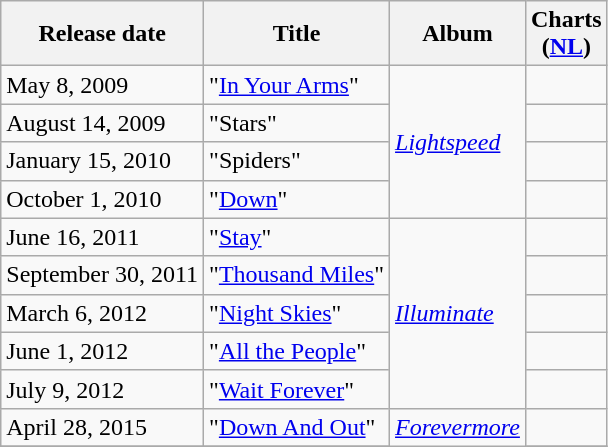<table class="wikitable" border="1">
<tr>
<th>Release date</th>
<th>Title</th>
<th>Album</th>
<th>Charts <br>(<a href='#'>NL</a>)<br></th>
</tr>
<tr>
<td>May 8, 2009</td>
<td>"<a href='#'>In Your Arms</a>"</td>
<td rowspan=4><em><a href='#'>Lightspeed</a></em></td>
<td></td>
</tr>
<tr>
<td>August 14, 2009</td>
<td>"Stars"</td>
<td></td>
</tr>
<tr>
<td>January 15, 2010</td>
<td>"Spiders"</td>
<td></td>
</tr>
<tr>
<td>October 1, 2010</td>
<td>"<a href='#'>Down</a>"</td>
<td></td>
</tr>
<tr>
<td>June 16, 2011</td>
<td>"<a href='#'>Stay</a>"</td>
<td rowspan=5><em><a href='#'>Illuminate</a></em></td>
<td></td>
</tr>
<tr>
<td>September 30, 2011</td>
<td>"<a href='#'>Thousand Miles</a>"</td>
<td></td>
</tr>
<tr>
<td>March 6, 2012</td>
<td>"<a href='#'>Night Skies</a>"</td>
<td></td>
</tr>
<tr>
<td>June 1, 2012</td>
<td>"<a href='#'>All the People</a>"</td>
<td></td>
</tr>
<tr>
<td>July 9, 2012</td>
<td>"<a href='#'>Wait Forever</a>"</td>
<td></td>
</tr>
<tr>
<td>April 28, 2015</td>
<td>"<a href='#'>Down And Out</a>"</td>
<td rowspan=5><em><a href='#'>Forevermore</a></em></td>
<td></td>
</tr>
<tr>
</tr>
</table>
